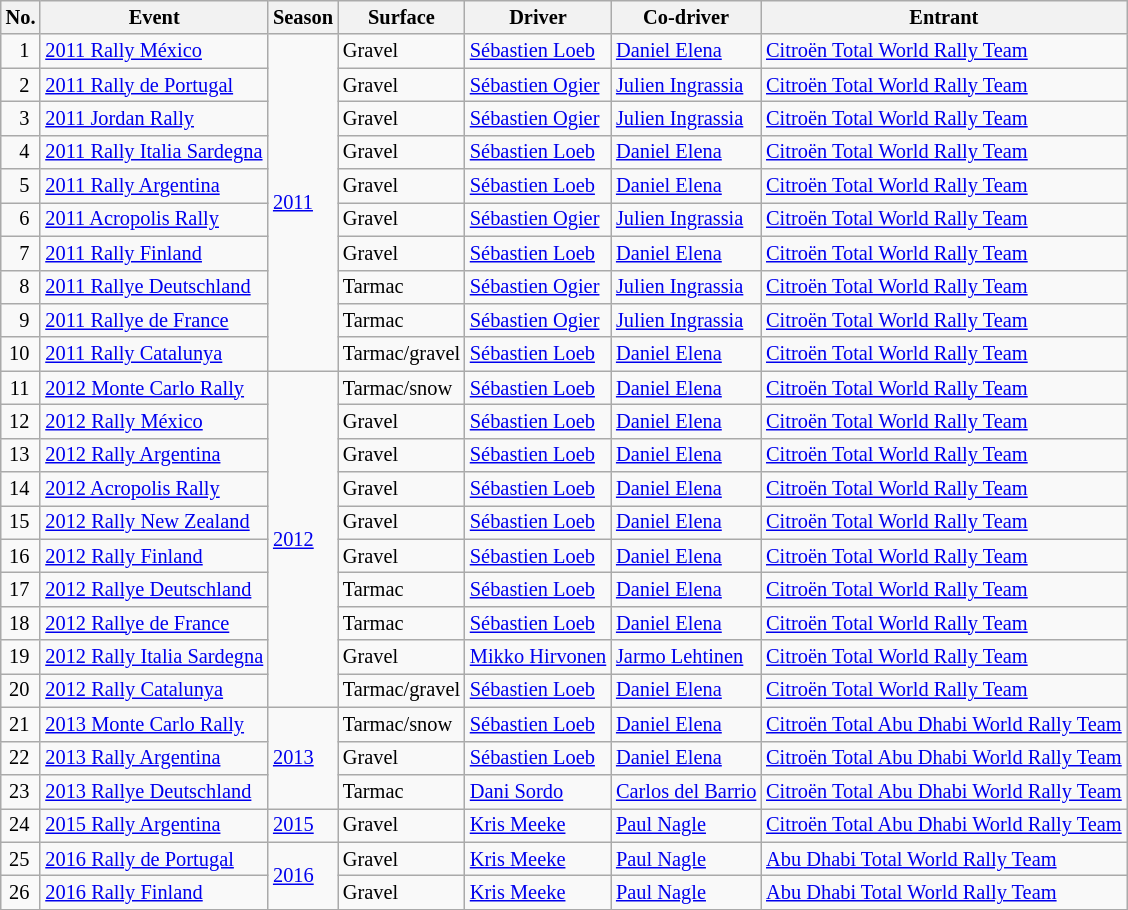<table class="wikitable" style="font-size: 85%;">
<tr>
<th>No.</th>
<th>Event</th>
<th>Season</th>
<th>Surface</th>
<th>Driver</th>
<th>Co-driver</th>
<th>Entrant</th>
</tr>
<tr>
<td align="right" style="padding-right: 0.5em;">1</td>
<td> <a href='#'>2011 Rally México</a></td>
<td rowspan="10"><a href='#'>2011</a></td>
<td>Gravel</td>
<td> <a href='#'>Sébastien Loeb</a></td>
<td> <a href='#'>Daniel Elena</a></td>
<td> <a href='#'>Citroën Total World Rally Team</a></td>
</tr>
<tr>
<td align="right" style="padding-right: 0.5em;">2</td>
<td> <a href='#'>2011 Rally de Portugal</a></td>
<td>Gravel</td>
<td> <a href='#'>Sébastien Ogier</a></td>
<td> <a href='#'>Julien Ingrassia</a></td>
<td> <a href='#'>Citroën Total World Rally Team</a></td>
</tr>
<tr>
<td align="right" style="padding-right: 0.5em;">3</td>
<td> <a href='#'>2011 Jordan Rally</a></td>
<td>Gravel</td>
<td> <a href='#'>Sébastien Ogier</a></td>
<td> <a href='#'>Julien Ingrassia</a></td>
<td> <a href='#'>Citroën Total World Rally Team</a></td>
</tr>
<tr>
<td align="right" style="padding-right: 0.5em;">4</td>
<td> <a href='#'>2011 Rally Italia Sardegna</a></td>
<td>Gravel</td>
<td> <a href='#'>Sébastien Loeb</a></td>
<td> <a href='#'>Daniel Elena</a></td>
<td> <a href='#'>Citroën Total World Rally Team</a></td>
</tr>
<tr>
<td align="right" style="padding-right: 0.5em;">5</td>
<td> <a href='#'>2011 Rally Argentina</a></td>
<td>Gravel</td>
<td> <a href='#'>Sébastien Loeb</a></td>
<td> <a href='#'>Daniel Elena</a></td>
<td> <a href='#'>Citroën Total World Rally Team</a></td>
</tr>
<tr>
<td align="right" style="padding-right: 0.5em;">6</td>
<td> <a href='#'>2011 Acropolis Rally</a></td>
<td>Gravel</td>
<td> <a href='#'>Sébastien Ogier</a></td>
<td> <a href='#'>Julien Ingrassia</a></td>
<td> <a href='#'>Citroën Total World Rally Team</a></td>
</tr>
<tr>
<td align="right" style="padding-right: 0.5em;">7</td>
<td> <a href='#'>2011 Rally Finland</a></td>
<td>Gravel</td>
<td> <a href='#'>Sébastien Loeb</a></td>
<td> <a href='#'>Daniel Elena</a></td>
<td> <a href='#'>Citroën Total World Rally Team</a></td>
</tr>
<tr>
<td align="right" style="padding-right: 0.5em;">8</td>
<td> <a href='#'>2011 Rallye Deutschland</a></td>
<td>Tarmac</td>
<td> <a href='#'>Sébastien Ogier</a></td>
<td> <a href='#'>Julien Ingrassia</a></td>
<td> <a href='#'>Citroën Total World Rally Team</a></td>
</tr>
<tr>
<td align="right" style="padding-right: 0.5em;">9</td>
<td> <a href='#'>2011 Rallye de France</a></td>
<td>Tarmac</td>
<td> <a href='#'>Sébastien Ogier</a></td>
<td> <a href='#'>Julien Ingrassia</a></td>
<td> <a href='#'>Citroën Total World Rally Team</a></td>
</tr>
<tr>
<td align="right" style="padding-right: 0.5em;">10</td>
<td> <a href='#'>2011 Rally Catalunya</a></td>
<td>Tarmac/gravel</td>
<td> <a href='#'>Sébastien Loeb</a></td>
<td> <a href='#'>Daniel Elena</a></td>
<td> <a href='#'>Citroën Total World Rally Team</a></td>
</tr>
<tr>
<td align="right" style="padding-right: 0.5em;">11</td>
<td> <a href='#'>2012 Monte Carlo Rally</a></td>
<td rowspan="10"><a href='#'>2012</a></td>
<td>Tarmac/snow</td>
<td> <a href='#'>Sébastien Loeb</a></td>
<td> <a href='#'>Daniel Elena</a></td>
<td> <a href='#'>Citroën Total World Rally Team</a></td>
</tr>
<tr>
<td align="right" style="padding-right: 0.5em;">12</td>
<td> <a href='#'>2012 Rally México</a></td>
<td>Gravel</td>
<td> <a href='#'>Sébastien Loeb</a></td>
<td> <a href='#'>Daniel Elena</a></td>
<td> <a href='#'>Citroën Total World Rally Team</a></td>
</tr>
<tr>
<td align="right" style="padding-right: 0.5em;">13</td>
<td> <a href='#'>2012 Rally Argentina</a></td>
<td>Gravel</td>
<td> <a href='#'>Sébastien Loeb</a></td>
<td> <a href='#'>Daniel Elena</a></td>
<td> <a href='#'>Citroën Total World Rally Team</a></td>
</tr>
<tr>
<td align="right" style="padding-right: 0.5em;">14</td>
<td> <a href='#'>2012 Acropolis Rally</a></td>
<td>Gravel</td>
<td> <a href='#'>Sébastien Loeb</a></td>
<td> <a href='#'>Daniel Elena</a></td>
<td> <a href='#'>Citroën Total World Rally Team</a></td>
</tr>
<tr>
<td align="right" style="padding-right: 0.5em;">15</td>
<td> <a href='#'>2012 Rally New Zealand</a></td>
<td>Gravel</td>
<td> <a href='#'>Sébastien Loeb</a></td>
<td> <a href='#'>Daniel Elena</a></td>
<td> <a href='#'>Citroën Total World Rally Team</a></td>
</tr>
<tr>
<td align="right" style="padding-right: 0.5em;">16</td>
<td> <a href='#'>2012 Rally Finland</a></td>
<td>Gravel</td>
<td> <a href='#'>Sébastien Loeb</a></td>
<td> <a href='#'>Daniel Elena</a></td>
<td> <a href='#'>Citroën Total World Rally Team</a></td>
</tr>
<tr>
<td align="right" style="padding-right: 0.5em;">17</td>
<td> <a href='#'>2012 Rallye Deutschland</a></td>
<td>Tarmac</td>
<td> <a href='#'>Sébastien Loeb</a></td>
<td> <a href='#'>Daniel Elena</a></td>
<td> <a href='#'>Citroën Total World Rally Team</a></td>
</tr>
<tr>
<td align="right" style="padding-right: 0.5em;">18</td>
<td> <a href='#'>2012 Rallye de France</a></td>
<td>Tarmac</td>
<td> <a href='#'>Sébastien Loeb</a></td>
<td> <a href='#'>Daniel Elena</a></td>
<td> <a href='#'>Citroën Total World Rally Team</a></td>
</tr>
<tr>
<td align="right" style="padding-right: 0.5em;">19</td>
<td> <a href='#'>2012 Rally Italia Sardegna</a></td>
<td>Gravel</td>
<td> <a href='#'>Mikko Hirvonen</a></td>
<td> <a href='#'>Jarmo Lehtinen</a></td>
<td> <a href='#'>Citroën Total World Rally Team</a></td>
</tr>
<tr>
<td align="right" style="padding-right: 0.5em;">20</td>
<td> <a href='#'>2012 Rally Catalunya</a></td>
<td>Tarmac/gravel</td>
<td> <a href='#'>Sébastien Loeb</a></td>
<td> <a href='#'>Daniel Elena</a></td>
<td> <a href='#'>Citroën Total World Rally Team</a></td>
</tr>
<tr>
<td align="right" style="padding-right: 0.5em;">21</td>
<td> <a href='#'>2013 Monte Carlo Rally</a></td>
<td rowspan="3"><a href='#'>2013</a></td>
<td>Tarmac/snow</td>
<td> <a href='#'>Sébastien Loeb</a></td>
<td> <a href='#'>Daniel Elena</a></td>
<td> <a href='#'>Citroën Total Abu Dhabi World Rally Team</a></td>
</tr>
<tr>
<td align="right" style="padding-right: 0.5em;">22</td>
<td> <a href='#'>2013 Rally Argentina</a></td>
<td>Gravel</td>
<td> <a href='#'>Sébastien Loeb</a></td>
<td> <a href='#'>Daniel Elena</a></td>
<td> <a href='#'>Citroën Total Abu Dhabi World Rally Team</a></td>
</tr>
<tr>
<td align="right" style="padding-right: 0.5em;">23</td>
<td> <a href='#'>2013 Rallye Deutschland</a></td>
<td>Tarmac</td>
<td> <a href='#'>Dani Sordo</a></td>
<td> <a href='#'>Carlos del Barrio</a></td>
<td> <a href='#'>Citroën Total Abu Dhabi World Rally Team</a></td>
</tr>
<tr>
<td align="right" style="padding-right: 0.5em;">24</td>
<td> <a href='#'>2015 Rally Argentina</a></td>
<td><a href='#'>2015</a></td>
<td>Gravel</td>
<td> <a href='#'>Kris Meeke</a></td>
<td> <a href='#'>Paul Nagle</a></td>
<td> <a href='#'>Citroën Total Abu Dhabi World Rally Team</a></td>
</tr>
<tr>
<td align="right" style="padding-right: 0.5em;">25</td>
<td> <a href='#'>2016 Rally de Portugal</a></td>
<td rowspan="2"><a href='#'>2016</a></td>
<td>Gravel</td>
<td> <a href='#'>Kris Meeke</a></td>
<td> <a href='#'>Paul Nagle</a></td>
<td> <a href='#'>Abu Dhabi Total World Rally Team</a></td>
</tr>
<tr>
<td align="right" style="padding-right: 0.5em;">26</td>
<td> <a href='#'>2016 Rally Finland</a></td>
<td>Gravel</td>
<td> <a href='#'>Kris Meeke</a></td>
<td> <a href='#'>Paul Nagle</a></td>
<td> <a href='#'>Abu Dhabi Total World Rally Team</a></td>
</tr>
<tr>
</tr>
</table>
